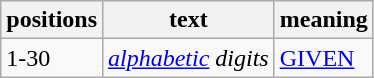<table class="wikitable">
<tr>
<th>positions</th>
<th>text</th>
<th>meaning</th>
</tr>
<tr>
<td>1-30</td>
<td><em><a href='#'>alphabetic</a> digits</em></td>
<td><a href='#'>GIVEN<NAME</a></td>
</tr>
</table>
